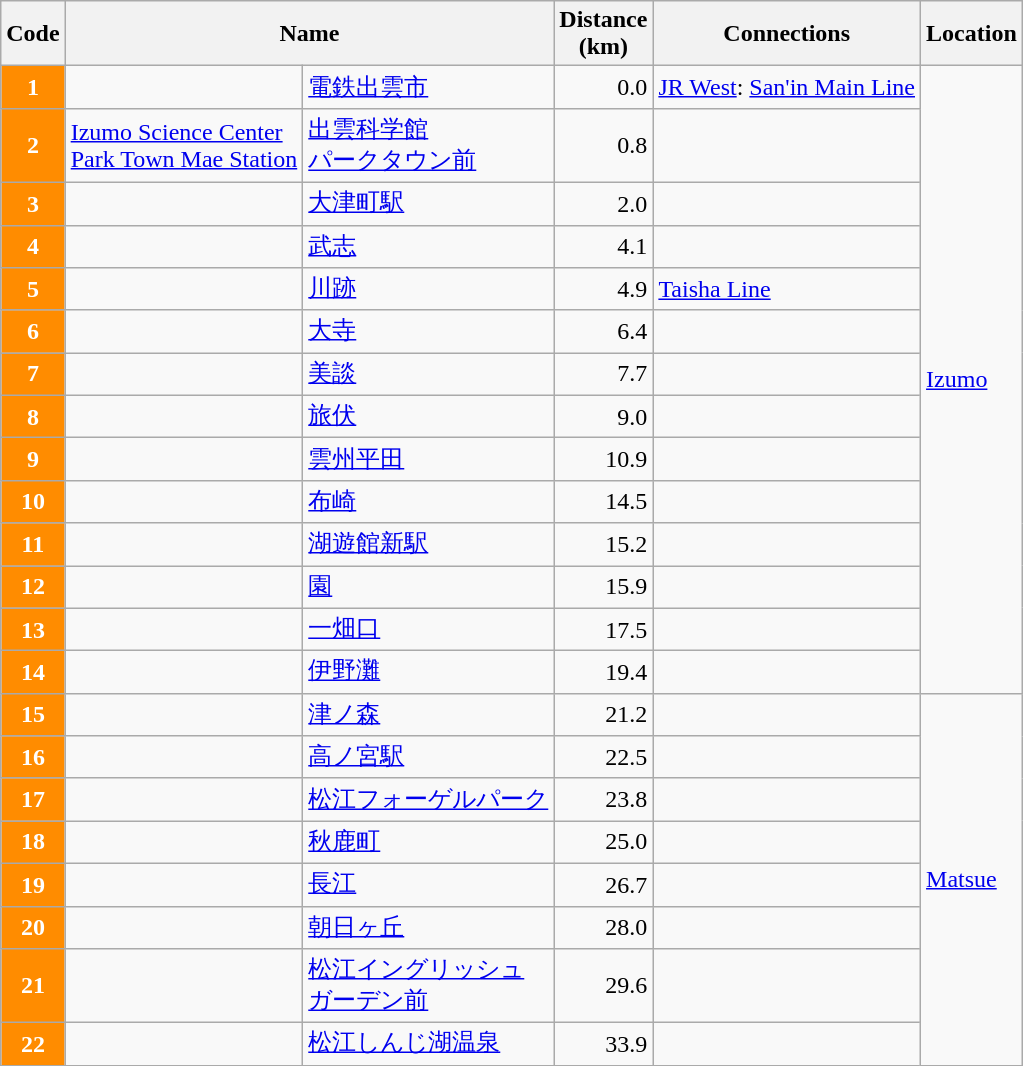<table class="wikitable" rules="all">
<tr>
<th>Code</th>
<th colspan="2">Name</th>
<th style="width:3em;">Distance (km)</th>
<th>Connections</th>
<th>Location</th>
</tr>
<tr>
<th style="background-color:darkorange; color:#fff;">1</th>
<td></td>
<td><a href='#'>電鉄出雲市</a></td>
<td style="text-align:right;">0.0</td>
<td><a href='#'>JR West</a>: <a href='#'>San'in Main Line</a> </td>
<td rowspan="14"><a href='#'>Izumo</a></td>
</tr>
<tr>
<th style="background-color:darkorange; color:#fff;">2</th>
<td><a href='#'>Izumo Science Center<br>Park Town Mae Station</a></td>
<td><a href='#'>出雲科学館<br>パークタウン前</a></td>
<td style="text-align:right;">0.8</td>
<td> </td>
</tr>
<tr>
<th style="background-color:darkorange; color:#fff;">3</th>
<td></td>
<td><a href='#'>大津町駅</a></td>
<td style="text-align:right;">2.0</td>
<td> </td>
</tr>
<tr>
<th style="background-color:darkorange; color:#fff;">4</th>
<td></td>
<td><a href='#'>武志</a></td>
<td style="text-align:right;">4.1</td>
<td> </td>
</tr>
<tr>
<th style="background-color:darkorange; color:#fff;">5</th>
<td></td>
<td><a href='#'>川跡</a></td>
<td style="text-align:right;">4.9</td>
<td><a href='#'>Taisha Line</a></td>
</tr>
<tr>
<th style="background-color:darkorange; color:#fff;">6</th>
<td></td>
<td><a href='#'>大寺</a></td>
<td style="text-align:right;">6.4</td>
<td> </td>
</tr>
<tr>
<th style="background-color:darkorange; color:#fff;">7</th>
<td></td>
<td><a href='#'>美談</a></td>
<td style="text-align:right;">7.7</td>
<td> </td>
</tr>
<tr>
<th style="background-color:darkorange; color:#fff;">8</th>
<td></td>
<td><a href='#'>旅伏</a></td>
<td style="text-align:right;">9.0</td>
<td> </td>
</tr>
<tr>
<th style="background-color:darkorange; color:#fff;">9</th>
<td></td>
<td><a href='#'>雲州平田</a></td>
<td style="text-align:right;">10.9</td>
<td> </td>
</tr>
<tr>
<th style="background-color:darkorange; color:#fff;">10</th>
<td></td>
<td><a href='#'>布崎</a></td>
<td style="text-align:right;">14.5</td>
<td> </td>
</tr>
<tr>
<th style="background-color:darkorange; color:#fff;">11</th>
<td></td>
<td><a href='#'>湖遊館新駅</a></td>
<td style="text-align:right;">15.2</td>
<td> </td>
</tr>
<tr>
<th style="background-color:darkorange; color:#fff;">12</th>
<td></td>
<td><a href='#'>園</a></td>
<td style="text-align:right;">15.9</td>
<td> </td>
</tr>
<tr>
<th style="background-color:darkorange; color:#fff;">13</th>
<td></td>
<td><a href='#'>一畑口</a></td>
<td style="text-align:right;">17.5</td>
<td> </td>
</tr>
<tr>
<th style="background-color:darkorange; color:#fff;">14</th>
<td></td>
<td><a href='#'>伊野灘</a></td>
<td style="text-align:right;">19.4</td>
<td> </td>
</tr>
<tr>
<th style="background-color:darkorange; color:#fff;">15</th>
<td></td>
<td><a href='#'>津ノ森</a></td>
<td style="text-align:right;">21.2</td>
<td> </td>
<td rowspan="8"><a href='#'>Matsue</a></td>
</tr>
<tr>
<th style="background-color:darkorange; color:#fff;">16</th>
<td></td>
<td><a href='#'>高ノ宮駅</a></td>
<td style="text-align:right;">22.5</td>
<td> </td>
</tr>
<tr>
<th style="background-color:darkorange; color:#fff;">17</th>
<td></td>
<td><a href='#'>松江フォーゲルパーク</a></td>
<td style="text-align:right;">23.8</td>
<td> </td>
</tr>
<tr>
<th style="background-color:darkorange; color:#fff;">18</th>
<td></td>
<td><a href='#'>秋鹿町</a></td>
<td style="text-align:right;">25.0</td>
<td> </td>
</tr>
<tr>
<th style="background-color:darkorange; color:#fff;">19</th>
<td></td>
<td><a href='#'>長江</a></td>
<td style="text-align:right;">26.7</td>
<td> </td>
</tr>
<tr>
<th style="background-color:darkorange; color:#fff;">20</th>
<td></td>
<td><a href='#'>朝日ヶ丘</a></td>
<td style="text-align:right;">28.0</td>
<td> </td>
</tr>
<tr>
<th style="background-color:darkorange; color:#fff;">21</th>
<td></td>
<td><a href='#'>松江イングリッシュ<br>ガーデン前</a></td>
<td style="text-align:right;">29.6</td>
<td> </td>
</tr>
<tr>
<th style="background-color:darkorange; color:#fff;">22</th>
<td></td>
<td><a href='#'>松江しんじ湖温泉</a></td>
<td style="text-align:right;">33.9</td>
<td> </td>
</tr>
</table>
